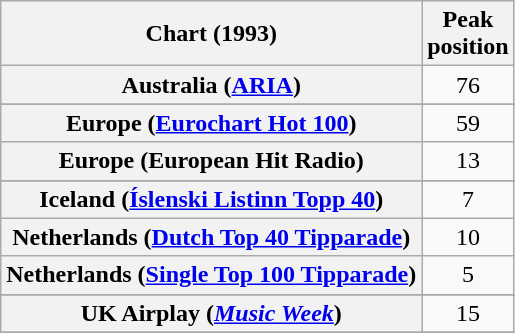<table class="wikitable sortable plainrowheaders" style="text-align:center">
<tr>
<th>Chart (1993)</th>
<th>Peak<br>position</th>
</tr>
<tr>
<th scope="row">Australia (<a href='#'>ARIA</a>)</th>
<td>76</td>
</tr>
<tr>
</tr>
<tr>
<th scope="row">Europe (<a href='#'>Eurochart Hot 100</a>)</th>
<td>59</td>
</tr>
<tr>
<th scope="row">Europe (European Hit Radio)</th>
<td>13</td>
</tr>
<tr>
</tr>
<tr>
</tr>
<tr>
<th scope="row">Iceland (<a href='#'>Íslenski Listinn Topp 40</a>)</th>
<td>7</td>
</tr>
<tr>
<th scope="row">Netherlands (<a href='#'>Dutch Top 40 Tipparade</a>)</th>
<td>10</td>
</tr>
<tr>
<th scope="row">Netherlands (<a href='#'>Single Top 100 Tipparade</a>)</th>
<td>5</td>
</tr>
<tr>
</tr>
<tr>
</tr>
<tr>
<th scope="row">UK Airplay (<em><a href='#'>Music Week</a></em>)</th>
<td>15</td>
</tr>
<tr>
</tr>
</table>
